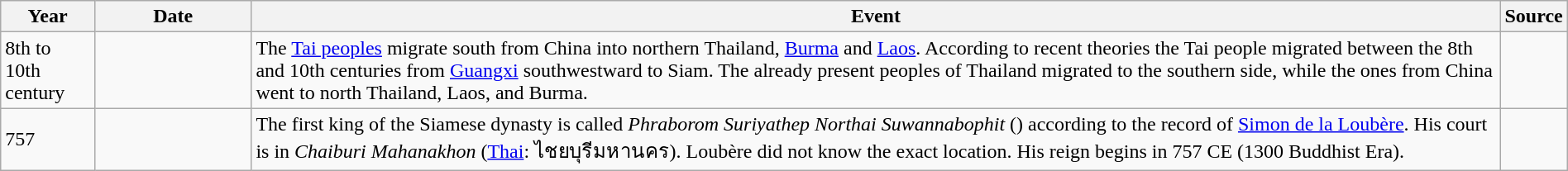<table class="wikitable" width="100%">
<tr>
<th style="width:6%">Year</th>
<th style="width:10%">Date</th>
<th>Event</th>
<th>Source</th>
</tr>
<tr>
<td>8th to 10th century</td>
<td></td>
<td>The <a href='#'>Tai peoples</a> migrate south from China into northern Thailand, <a href='#'>Burma</a> and <a href='#'>Laos</a>. According to recent theories the Tai people migrated between the 8th and 10th centuries from <a href='#'>Guangxi</a> southwestward to Siam. The already present peoples of Thailand migrated to the southern side, while the ones from China went to north Thailand, Laos, and Burma.</td>
<td></td>
</tr>
<tr>
<td>757</td>
<td></td>
<td>The first king of the Siamese dynasty is called <em>Phraborom Suriyathep Northai Suwannabophit</em> () according to the record of <a href='#'>Simon de la Loubère</a>. His court is in <em>Chaiburi Mahanakhon</em> (<a href='#'>Thai</a>: ไชยบุรีมหานคร). Loubère did not know the exact location. His reign begins in 757 CE (1300 Buddhist Era).</td>
<td></td>
</tr>
</table>
